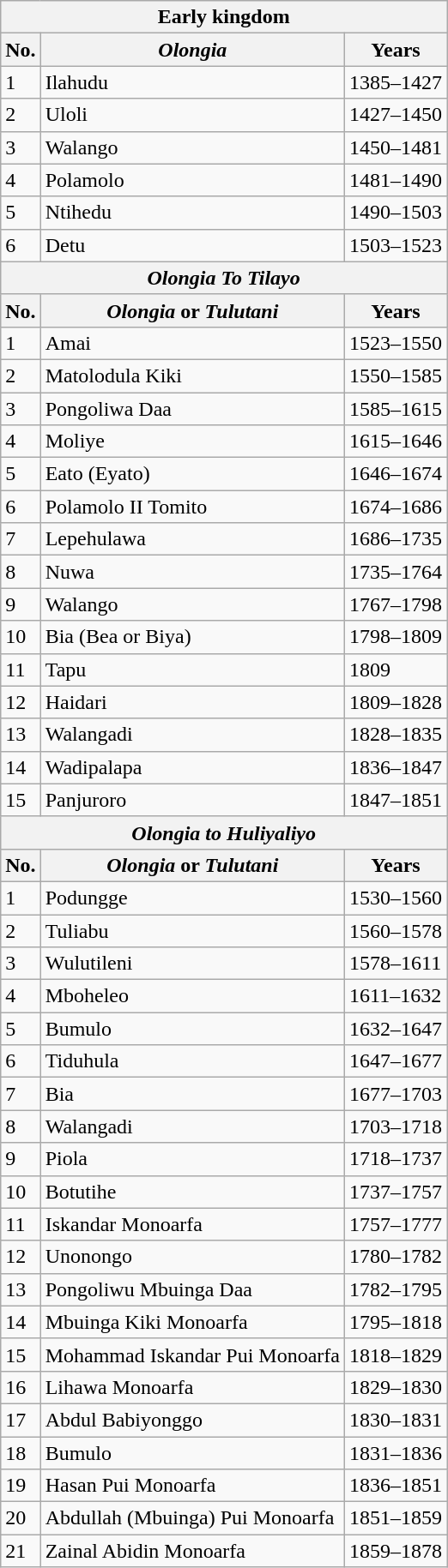<table class="wikitable">
<tr>
<th Colspan=3>Early kingdom</th>
</tr>
<tr>
<th>No.</th>
<th><em>Olongia</em></th>
<th>Years</th>
</tr>
<tr>
<td>1</td>
<td>Ilahudu</td>
<td>1385–1427</td>
</tr>
<tr>
<td>2</td>
<td>Uloli</td>
<td>1427–1450</td>
</tr>
<tr>
<td>3</td>
<td>Walango</td>
<td>1450–1481</td>
</tr>
<tr>
<td>4</td>
<td>Polamolo</td>
<td>1481–1490</td>
</tr>
<tr>
<td>5</td>
<td>Ntihedu</td>
<td>1490–1503</td>
</tr>
<tr>
<td>6</td>
<td>Detu</td>
<td>1503–1523</td>
</tr>
<tr>
<th Colspan=3><em>Olongia To Tilayo</em></th>
</tr>
<tr>
<th>No.</th>
<th><em>Olongia</em> or <em>Tulutani</em></th>
<th>Years</th>
</tr>
<tr>
<td>1</td>
<td>Amai</td>
<td>1523–1550</td>
</tr>
<tr>
<td>2</td>
<td>Matolodula Kiki</td>
<td>1550–1585</td>
</tr>
<tr>
<td>3</td>
<td>Pongoliwa Daa</td>
<td>1585–1615</td>
</tr>
<tr>
<td>4</td>
<td>Moliye</td>
<td>1615–1646</td>
</tr>
<tr>
<td>5</td>
<td>Eato (Eyato)</td>
<td>1646–1674</td>
</tr>
<tr>
<td>6</td>
<td>Polamolo II Tomito</td>
<td>1674–1686</td>
</tr>
<tr>
<td>7</td>
<td>Lepehulawa</td>
<td>1686–1735</td>
</tr>
<tr>
<td>8</td>
<td>Nuwa</td>
<td>1735–1764</td>
</tr>
<tr>
<td>9</td>
<td>Walango</td>
<td>1767–1798</td>
</tr>
<tr>
<td>10</td>
<td>Bia (Bea or Biya)</td>
<td>1798–1809</td>
</tr>
<tr>
<td>11</td>
<td>Tapu</td>
<td>1809</td>
</tr>
<tr>
<td>12</td>
<td>Haidari</td>
<td>1809–1828</td>
</tr>
<tr>
<td>13</td>
<td>Walangadi</td>
<td>1828–1835</td>
</tr>
<tr>
<td>14</td>
<td>Wadipalapa</td>
<td>1836–1847</td>
</tr>
<tr>
<td>15</td>
<td>Panjuroro</td>
<td>1847–1851</td>
</tr>
<tr>
<th Colspan=3><em>Olongia to Huliyaliyo</em></th>
</tr>
<tr>
<th>No.</th>
<th><em>Olongia</em> or <em>Tulutani</em></th>
<th>Years</th>
</tr>
<tr>
<td>1</td>
<td>Podungge</td>
<td>1530–1560</td>
</tr>
<tr>
<td>2</td>
<td>Tuliabu</td>
<td>1560–1578</td>
</tr>
<tr>
<td>3</td>
<td>Wulutileni</td>
<td>1578–1611</td>
</tr>
<tr>
<td>4</td>
<td>Mboheleo</td>
<td>1611–1632</td>
</tr>
<tr>
<td>5</td>
<td>Bumulo</td>
<td>1632–1647</td>
</tr>
<tr>
<td>6</td>
<td>Tiduhula</td>
<td>1647–1677</td>
</tr>
<tr>
<td>7</td>
<td>Bia</td>
<td>1677–1703</td>
</tr>
<tr>
<td>8</td>
<td>Walangadi</td>
<td>1703–1718</td>
</tr>
<tr>
<td>9</td>
<td>Piola</td>
<td>1718–1737</td>
</tr>
<tr>
<td>10</td>
<td>Botutihe</td>
<td>1737–1757</td>
</tr>
<tr>
<td>11</td>
<td>Iskandar Monoarfa</td>
<td>1757–1777</td>
</tr>
<tr>
<td>12</td>
<td>Unonongo</td>
<td>1780–1782</td>
</tr>
<tr>
<td>13</td>
<td>Pongoliwu Mbuinga Daa</td>
<td>1782–1795</td>
</tr>
<tr>
<td>14</td>
<td>Mbuinga Kiki Monoarfa</td>
<td>1795–1818</td>
</tr>
<tr>
<td>15</td>
<td>Mohammad Iskandar Pui Monoarfa</td>
<td>1818–1829</td>
</tr>
<tr>
<td>16</td>
<td>Lihawa Monoarfa</td>
<td>1829–1830</td>
</tr>
<tr>
<td>17</td>
<td>Abdul Babiyonggo</td>
<td>1830–1831</td>
</tr>
<tr>
<td>18</td>
<td>Bumulo</td>
<td>1831–1836</td>
</tr>
<tr>
<td>19</td>
<td>Hasan Pui Monoarfa</td>
<td>1836–1851</td>
</tr>
<tr>
<td>20</td>
<td>Abdullah (Mbuinga) Pui Monoarfa</td>
<td>1851–1859</td>
</tr>
<tr>
<td>21</td>
<td>Zainal Abidin Monoarfa</td>
<td>1859–1878</td>
</tr>
</table>
